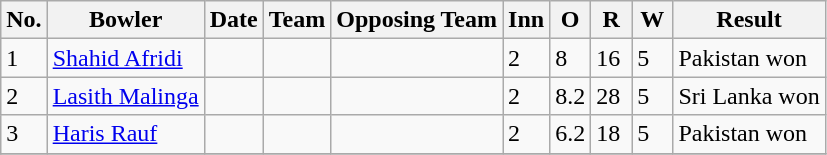<table class="wikitable sortable">
<tr>
<th>No.</th>
<th>Bowler</th>
<th>Date</th>
<th>Team</th>
<th>Opposing Team</th>
<th scope="col" style="width:20px;">Inn</th>
<th scope="col" style="width:20px;">O</th>
<th scope="col" style="width:20px;">R</th>
<th scope="col" style="width:20px;">W</th>
<th>Result</th>
</tr>
<tr>
<td>1</td>
<td><a href='#'>Shahid Afridi</a></td>
<td></td>
<td></td>
<td></td>
<td>2</td>
<td>8</td>
<td>16</td>
<td>5</td>
<td>Pakistan won</td>
</tr>
<tr>
<td>2</td>
<td><a href='#'>Lasith Malinga</a></td>
<td></td>
<td></td>
<td></td>
<td>2</td>
<td>8.2</td>
<td>28</td>
<td>5</td>
<td>Sri Lanka won</td>
</tr>
<tr>
<td>3</td>
<td><a href='#'>Haris Rauf</a></td>
<td></td>
<td></td>
<td></td>
<td>2</td>
<td>6.2</td>
<td>18</td>
<td>5</td>
<td>Pakistan won</td>
</tr>
<tr>
</tr>
</table>
